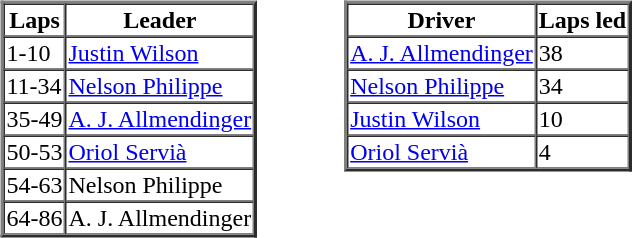<table>
<tr>
<td valign="top"><br><table border=2 cellspacing=0>
<tr>
<th>Laps</th>
<th>Leader</th>
</tr>
<tr>
<td>1-10</td>
<td><a href='#'>Justin Wilson</a></td>
</tr>
<tr>
<td>11-34</td>
<td><a href='#'>Nelson Philippe</a></td>
</tr>
<tr>
<td>35-49</td>
<td><a href='#'>A. J. Allmendinger</a></td>
</tr>
<tr>
<td>50-53</td>
<td><a href='#'>Oriol Servià</a></td>
</tr>
<tr>
<td>54-63</td>
<td>Nelson Philippe</td>
</tr>
<tr>
<td>64-86</td>
<td>A. J. Allmendinger</td>
</tr>
</table>
</td>
<td width="50"> </td>
<td valign="top"><br><table border=2 cellspacing=0>
<tr>
<th>Driver</th>
<th>Laps led</th>
</tr>
<tr>
<td><a href='#'>A. J. Allmendinger</a></td>
<td>38</td>
</tr>
<tr>
<td><a href='#'>Nelson Philippe</a></td>
<td>34</td>
</tr>
<tr>
<td><a href='#'>Justin Wilson</a></td>
<td>10</td>
</tr>
<tr>
<td><a href='#'>Oriol Servià</a></td>
<td>4</td>
</tr>
</table>
</td>
</tr>
</table>
